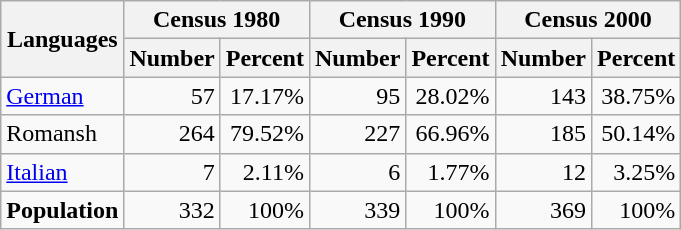<table class="wikitable">
<tr ---->
<th rowspan="2">Languages</th>
<th colspan="2">Census 1980</th>
<th colspan="2">Census 1990</th>
<th colspan="2">Census 2000</th>
</tr>
<tr ---->
<th>Number</th>
<th>Percent</th>
<th>Number</th>
<th>Percent</th>
<th>Number</th>
<th>Percent</th>
</tr>
<tr ---->
<td><a href='#'>German</a></td>
<td align=right>57</td>
<td align=right>17.17%</td>
<td align=right>95</td>
<td align=right>28.02%</td>
<td align=right>143</td>
<td align=right>38.75%</td>
</tr>
<tr ---->
<td>Romansh</td>
<td align=right>264</td>
<td align=right>79.52%</td>
<td align=right>227</td>
<td align=right>66.96%</td>
<td align=right>185</td>
<td align=right>50.14%</td>
</tr>
<tr ---->
<td><a href='#'>Italian</a></td>
<td align=right>7</td>
<td align=right>2.11%</td>
<td align=right>6</td>
<td align=right>1.77%</td>
<td align=right>12</td>
<td align=right>3.25%</td>
</tr>
<tr ---->
<td><strong>Population</strong></td>
<td align=right>332</td>
<td align=right>100%</td>
<td align=right>339</td>
<td align=right>100%</td>
<td align=right>369</td>
<td align=right>100%</td>
</tr>
</table>
